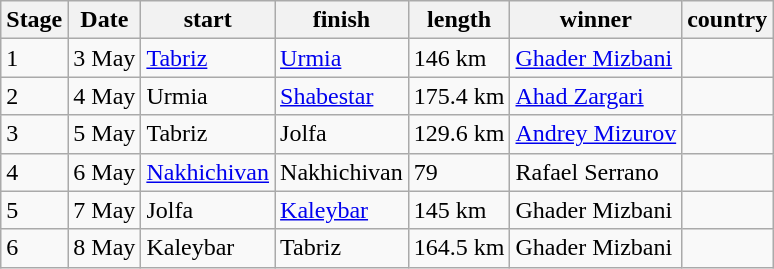<table class="wikitable">
<tr>
<th>Stage</th>
<th>Date</th>
<th>start</th>
<th>finish</th>
<th>length</th>
<th>winner</th>
<th>country</th>
</tr>
<tr>
<td>1</td>
<td>3 May</td>
<td><a href='#'>Tabriz</a></td>
<td><a href='#'>Urmia</a></td>
<td>146 km</td>
<td><a href='#'>Ghader Mizbani</a></td>
<td></td>
</tr>
<tr>
<td>2</td>
<td>4 May</td>
<td>Urmia</td>
<td><a href='#'>Shabestar</a></td>
<td>175.4 km</td>
<td><a href='#'>Ahad Zargari</a></td>
<td></td>
</tr>
<tr>
<td>3</td>
<td>5 May</td>
<td>Tabriz</td>
<td>Jolfa</td>
<td>129.6 km</td>
<td><a href='#'>Andrey Mizurov</a></td>
<td></td>
</tr>
<tr>
<td>4</td>
<td>6 May</td>
<td><a href='#'>Nakhichivan</a></td>
<td>Nakhichivan</td>
<td>79</td>
<td>Rafael Serrano</td>
<td></td>
</tr>
<tr>
<td>5</td>
<td>7 May</td>
<td>Jolfa</td>
<td><a href='#'>Kaleybar</a></td>
<td>145 km</td>
<td>Ghader Mizbani</td>
<td></td>
</tr>
<tr>
<td>6</td>
<td>8 May</td>
<td>Kaleybar</td>
<td>Tabriz</td>
<td>164.5 km</td>
<td>Ghader Mizbani</td>
<td></td>
</tr>
</table>
